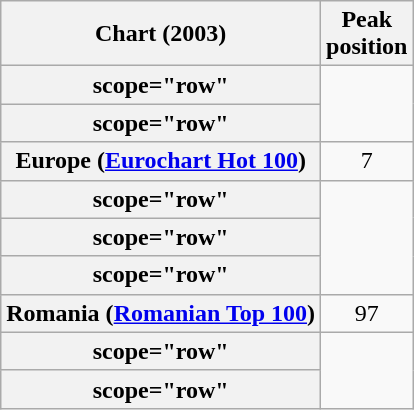<table class="wikitable sortable plainrowheaders" style="text-align:center">
<tr>
<th>Chart (2003)</th>
<th>Peak<br>position</th>
</tr>
<tr>
<th>scope="row"</th>
</tr>
<tr>
<th>scope="row"</th>
</tr>
<tr>
<th scope="row">Europe (<a href='#'>Eurochart Hot 100</a>)</th>
<td>7</td>
</tr>
<tr>
<th>scope="row"</th>
</tr>
<tr>
<th>scope="row"</th>
</tr>
<tr>
<th>scope="row"</th>
</tr>
<tr>
<th scope="row">Romania (<a href='#'>Romanian Top 100</a>)</th>
<td>97</td>
</tr>
<tr>
<th>scope="row"</th>
</tr>
<tr>
<th>scope="row"</th>
</tr>
</table>
